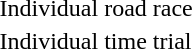<table>
<tr>
<td>Individual road race</td>
<td></td>
<td></td>
<td></td>
</tr>
<tr>
<td>Individual time trial</td>
<td></td>
<td></td>
<td></td>
</tr>
</table>
